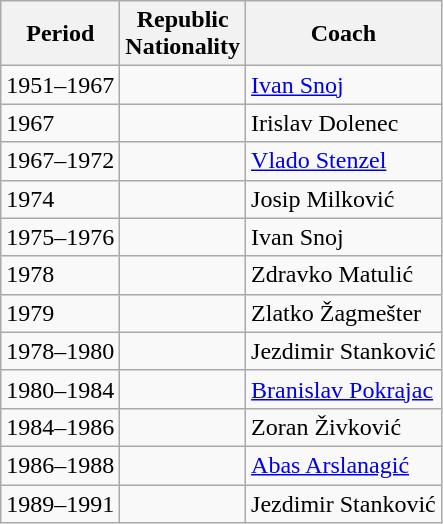<table class=wikitable>
<tr>
<th>Period</th>
<th>Republic<br>Nationality</th>
<th>Coach</th>
</tr>
<tr>
<td>1951–1967</td>
<td></td>
<td><a href='#'>Ivan Snoj</a></td>
</tr>
<tr>
<td>1967</td>
<td></td>
<td>Irislav Dolenec</td>
</tr>
<tr>
<td>1967–1972</td>
<td></td>
<td><a href='#'>Vlado Stenzel</a></td>
</tr>
<tr>
<td>1974</td>
<td></td>
<td>Josip Milković</td>
</tr>
<tr>
<td>1975–1976</td>
<td></td>
<td>Ivan Snoj</td>
</tr>
<tr>
<td>1978</td>
<td></td>
<td>Zdravko Matulić</td>
</tr>
<tr>
<td>1979</td>
<td></td>
<td>Zlatko Žagmešter</td>
</tr>
<tr>
<td>1978–1980</td>
<td></td>
<td>Jezdimir Stanković</td>
</tr>
<tr>
<td>1980–1984</td>
<td></td>
<td><a href='#'>Branislav Pokrajac</a></td>
</tr>
<tr>
<td>1984–1986</td>
<td></td>
<td>Zoran Živković</td>
</tr>
<tr>
<td>1986–1988</td>
<td></td>
<td><a href='#'>Abas Arslanagić</a></td>
</tr>
<tr>
<td>1989–1991</td>
<td></td>
<td>Jezdimir Stanković</td>
</tr>
</table>
